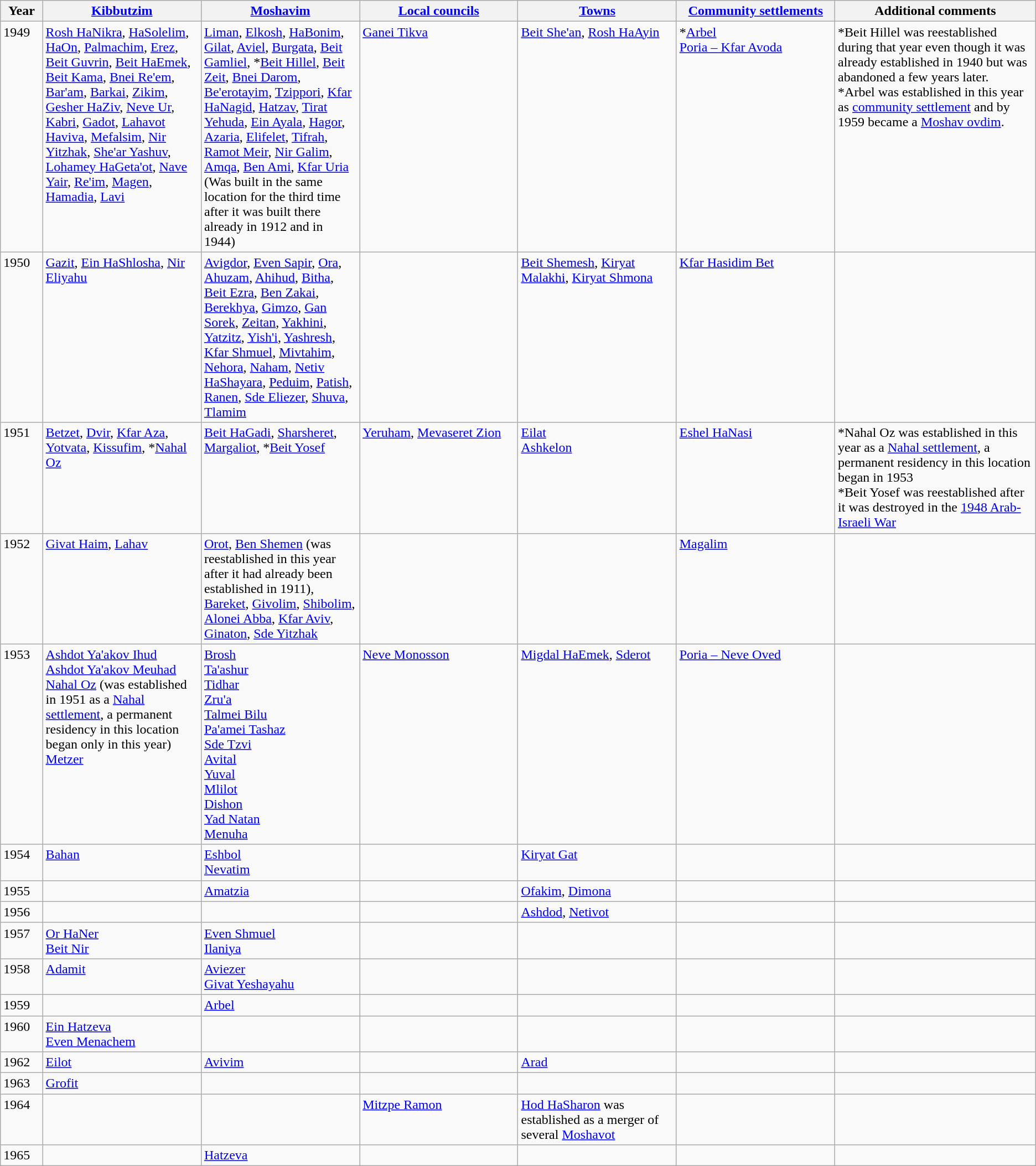<table class="wikitable">
<tr valign="top">
<th width="4%">Year</th>
<th width="15%"><a href='#'>Kibbutzim</a></th>
<th width="15%"><a href='#'>Moshavim</a></th>
<th width="15%"><a href='#'>Local councils</a></th>
<th width="15%"><a href='#'>Towns</a></th>
<th width="15%"><a href='#'>Community settlements</a></th>
<th width="19%">Additional comments</th>
</tr>
<tr valign="top">
<td>1949</td>
<td><a href='#'>Rosh HaNikra</a>, <a href='#'>HaSolelim</a>, <a href='#'>HaOn</a>, <a href='#'>Palmachim</a>, <a href='#'>Erez</a>, <a href='#'>Beit Guvrin</a>, <a href='#'>Beit HaEmek</a>, <a href='#'>Beit Kama</a>, <a href='#'>Bnei Re'em</a>, <a href='#'>Bar'am</a>, <a href='#'>Barkai</a>, <a href='#'>Zikim</a>, <a href='#'>Gesher HaZiv</a>, <a href='#'>Neve Ur</a>, <a href='#'>Kabri</a>, <a href='#'>Gadot</a>, <a href='#'>Lahavot Haviva</a>, <a href='#'>Mefalsim</a>, <a href='#'>Nir Yitzhak</a>, <a href='#'>She'ar Yashuv</a>, <a href='#'>Lohamey HaGeta'ot</a>, <a href='#'>Nave Yair</a>, <a href='#'>Re'im</a>, <a href='#'>Magen</a>, <a href='#'>Hamadia</a>, <a href='#'>Lavi</a></td>
<td><a href='#'>Liman</a>, <a href='#'>Elkosh</a>, <a href='#'>HaBonim</a>, <a href='#'>Gilat</a>, <a href='#'>Aviel</a>, <a href='#'>Burgata</a>, <a href='#'>Beit Gamliel</a>, *<a href='#'>Beit Hillel</a>, <a href='#'>Beit Zeit</a>, <a href='#'>Bnei Darom</a>, <a href='#'>Be'erotayim</a>, <a href='#'>Tzippori</a>, <a href='#'>Kfar HaNagid</a>, <a href='#'>Hatzav</a>, <a href='#'>Tirat Yehuda</a>, <a href='#'>Ein Ayala</a>, <a href='#'>Hagor</a>, <a href='#'>Azaria</a>, <a href='#'>Elifelet</a>, <a href='#'>Tifrah</a>, <a href='#'>Ramot Meir</a>, <a href='#'>Nir Galim</a>, <a href='#'>Amqa</a>, <a href='#'>Ben Ami</a>, <a href='#'>Kfar Uria</a> (Was built in the same location for the third time after it was built there already in 1912 and in 1944)</td>
<td><a href='#'>Ganei Tikva</a></td>
<td><a href='#'>Beit She'an</a>, <a href='#'>Rosh HaAyin</a></td>
<td>*<a href='#'>Arbel</a> <br> <a href='#'>Poria – Kfar Avoda</a></td>
<td>*Beit Hillel was reestablished during that year even though it was already established in 1940 but was abandoned a few years later.<br>*Arbel was established in this year as <a href='#'>community settlement</a> and by 1959 became a <a href='#'>Moshav ovdim</a>.</td>
</tr>
<tr valign="top">
<td>1950</td>
<td><a href='#'>Gazit</a>, <a href='#'>Ein HaShlosha</a>, <a href='#'>Nir Eliyahu</a></td>
<td><a href='#'>Avigdor</a>, <a href='#'>Even Sapir</a>, <a href='#'>Ora</a>, <a href='#'>Ahuzam</a>, <a href='#'>Ahihud</a>, <a href='#'>Bitha</a>, <a href='#'>Beit Ezra</a>, <a href='#'>Ben Zakai</a>, <a href='#'>Berekhya</a>, <a href='#'>Gimzo</a>, <a href='#'>Gan Sorek</a>, <a href='#'>Zeitan</a>, <a href='#'>Yakhini</a>, <a href='#'>Yatzitz</a>, <a href='#'>Yish'i</a>, <a href='#'>Yashresh</a>, <a href='#'>Kfar Shmuel</a>, <a href='#'>Mivtahim</a>, <a href='#'>Nehora</a>, <a href='#'>Naham</a>, <a href='#'>Netiv HaShayara</a>, <a href='#'>Peduim</a>, <a href='#'>Patish</a>, <a href='#'>Ranen</a>, <a href='#'>Sde Eliezer</a>, <a href='#'>Shuva</a>, <a href='#'>Tlamim</a></td>
<td> </td>
<td><a href='#'>Beit Shemesh</a>, <a href='#'>Kiryat Malakhi</a>, <a href='#'>Kiryat Shmona</a></td>
<td><a href='#'>Kfar Hasidim Bet</a></td>
<td> </td>
</tr>
<tr valign="top">
<td>1951</td>
<td><a href='#'>Betzet</a>, <a href='#'>Dvir</a>, <a href='#'>Kfar Aza</a>, <a href='#'>Yotvata</a>, <a href='#'>Kissufim</a>, *<a href='#'>Nahal Oz</a></td>
<td><a href='#'>Beit HaGadi</a>, <a href='#'>Sharsheret</a>, <a href='#'>Margaliot</a>, *<a href='#'>Beit Yosef</a></td>
<td><a href='#'>Yeruham</a>, <a href='#'>Mevaseret Zion</a></td>
<td><a href='#'>Eilat</a> <br> <a href='#'>Ashkelon</a></td>
<td><a href='#'>Eshel HaNasi</a></td>
<td>*Nahal Oz was established in this year as a <a href='#'>Nahal settlement</a>, a permanent residency in this location began in 1953 <br> *Beit Yosef was reestablished after it was destroyed in the <a href='#'>1948 Arab-Israeli War</a></td>
</tr>
<tr valign="top">
<td>1952</td>
<td><a href='#'>Givat Haim</a>, <a href='#'>Lahav</a></td>
<td><a href='#'>Orot</a>, <a href='#'>Ben Shemen</a> (was reestablished in this year after it had already been established in 1911), <a href='#'>Bareket</a>, <a href='#'>Givolim</a>, <a href='#'>Shibolim</a>, <a href='#'>Alonei Abba</a>, <a href='#'>Kfar Aviv</a>, <a href='#'>Ginaton</a>, <a href='#'>Sde Yitzhak</a></td>
<td> </td>
<td> </td>
<td><a href='#'>Magalim</a></td>
<td> </td>
</tr>
<tr valign="top">
<td>1953</td>
<td><a href='#'>Ashdot Ya'akov Ihud</a> <br> <a href='#'>Ashdot Ya'akov Meuhad</a> <br> <a href='#'>Nahal Oz</a> (was established in 1951 as a <a href='#'>Nahal settlement</a>, a permanent residency in this location began only in this year) <br> <a href='#'>Metzer</a></td>
<td><a href='#'>Brosh</a> <br> <a href='#'>Ta'ashur</a> <br> <a href='#'>Tidhar</a> <br> <a href='#'>Zru'a</a> <br> <a href='#'>Talmei Bilu</a> <br> <a href='#'>Pa'amei Tashaz</a> <br> <a href='#'>Sde Tzvi</a> <br> <a href='#'>Avital</a> <br> <a href='#'>Yuval</a> <br> <a href='#'>Mlilot</a> <br> <a href='#'>Dishon</a> <br> <a href='#'>Yad Natan</a> <br> <a href='#'>Menuha</a></td>
<td><a href='#'>Neve Monosson</a></td>
<td><a href='#'>Migdal HaEmek</a>, <a href='#'>Sderot</a></td>
<td><a href='#'>Poria – Neve Oved</a></td>
<td> </td>
</tr>
<tr valign="top">
<td>1954</td>
<td><a href='#'>Bahan</a></td>
<td><a href='#'>Eshbol</a> <br> <a href='#'>Nevatim</a></td>
<td> </td>
<td><a href='#'>Kiryat Gat</a></td>
<td> </td>
<td> </td>
</tr>
<tr valign="top">
<td>1955</td>
<td> </td>
<td><a href='#'>Amatzia</a></td>
<td> </td>
<td><a href='#'>Ofakim</a>, <a href='#'>Dimona</a></td>
<td> </td>
<td> </td>
</tr>
<tr valign="top">
<td>1956</td>
<td> </td>
<td> </td>
<td> </td>
<td><a href='#'>Ashdod</a>, <a href='#'>Netivot</a></td>
<td> </td>
<td> </td>
</tr>
<tr valign="top">
<td>1957</td>
<td><a href='#'>Or HaNer</a><br> <a href='#'>Beit Nir</a></td>
<td><a href='#'>Even Shmuel</a><br> <a href='#'>Ilaniya</a></td>
<td> </td>
<td> </td>
<td> </td>
<td> </td>
</tr>
<tr valign="top">
<td>1958</td>
<td><a href='#'>Adamit</a></td>
<td><a href='#'>Aviezer</a> <br> <a href='#'>Givat Yeshayahu</a></td>
<td> </td>
<td> </td>
<td> </td>
<td> </td>
</tr>
<tr valign="top">
<td>1959</td>
<td> </td>
<td><a href='#'>Arbel</a></td>
<td> </td>
<td> </td>
<td> </td>
<td> </td>
</tr>
<tr valign="top">
<td>1960</td>
<td><a href='#'>Ein Hatzeva</a> <br> <a href='#'>Even Menachem</a></td>
<td> </td>
<td> </td>
<td> </td>
<td> </td>
<td> </td>
</tr>
<tr valign="top">
<td>1962</td>
<td><a href='#'>Eilot</a></td>
<td><a href='#'>Avivim</a></td>
<td> </td>
<td><a href='#'>Arad</a></td>
<td> </td>
<td> </td>
</tr>
<tr valign="top">
<td>1963</td>
<td><a href='#'>Grofit</a></td>
<td> </td>
<td> </td>
<td> </td>
<td> </td>
<td> </td>
</tr>
<tr valign="top">
<td>1964</td>
<td> </td>
<td> </td>
<td><a href='#'>Mitzpe Ramon</a></td>
<td><a href='#'>Hod HaSharon</a> was established as a merger of several <a href='#'>Moshavot</a></td>
<td> </td>
<td> </td>
</tr>
<tr valign="top">
<td>1965</td>
<td> </td>
<td><a href='#'>Hatzeva</a></td>
<td> </td>
<td> </td>
<td> </td>
<td> </td>
</tr>
</table>
